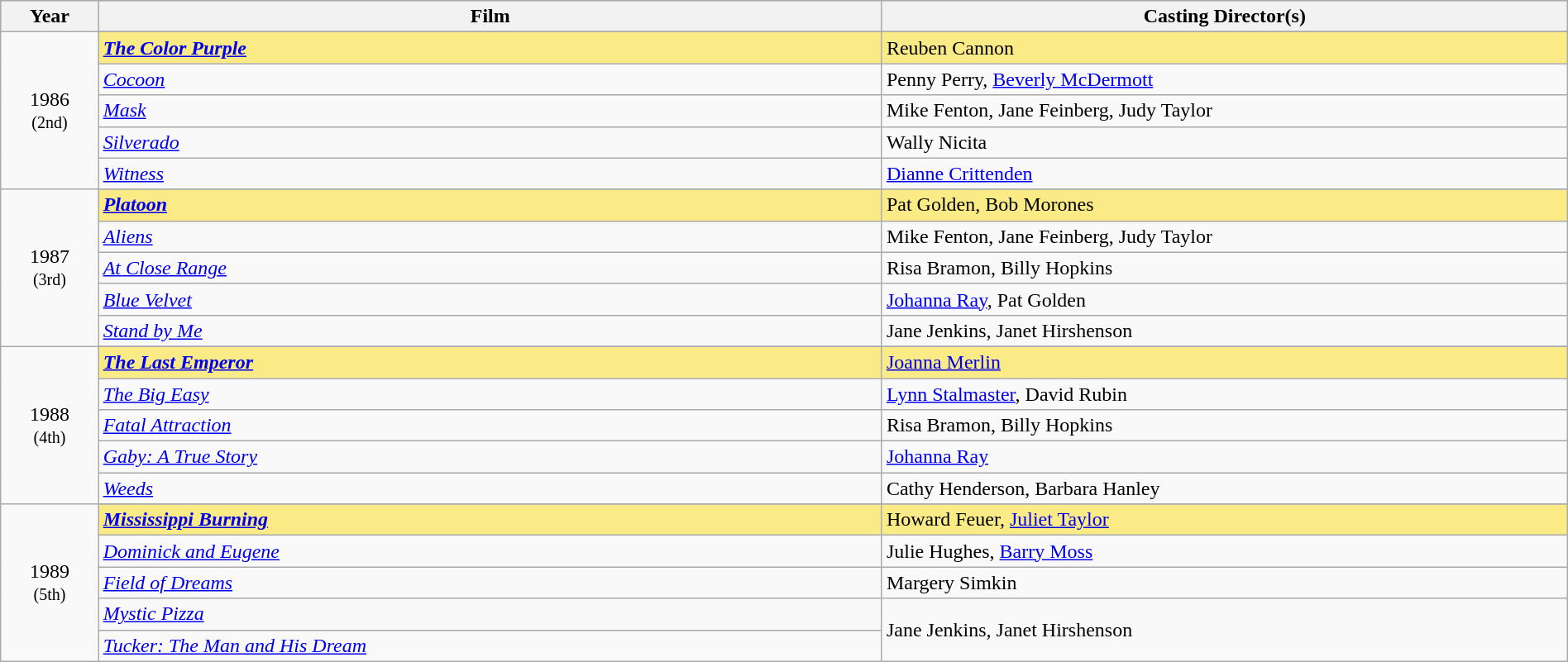<table class="wikitable" style="width:100%">
<tr bgcolor="#bebebe">
<th width="5%">Year</th>
<th width="40%">Film</th>
<th width="35%">Casting Director(s)</th>
</tr>
<tr>
<td rowspan=6 style="text-align:center">1986<br><small>(2nd)</small><br></td>
</tr>
<tr style="background:#FAEB86">
<td><strong><em><a href='#'>The Color Purple</a></em></strong></td>
<td>Reuben Cannon</td>
</tr>
<tr>
<td><em><a href='#'>Cocoon</a></em></td>
<td>Penny Perry, <a href='#'>Beverly McDermott</a></td>
</tr>
<tr>
<td><em><a href='#'>Mask</a></em></td>
<td>Mike Fenton, Jane Feinberg, Judy Taylor</td>
</tr>
<tr>
<td><em><a href='#'>Silverado</a></em></td>
<td>Wally Nicita</td>
</tr>
<tr>
<td><em><a href='#'>Witness</a></em></td>
<td><a href='#'>Dianne Crittenden</a></td>
</tr>
<tr>
<td rowspan=6 style="text-align:center">1987<br><small>(3rd)</small><br></td>
</tr>
<tr style="background:#FAEB86">
<td><strong><em><a href='#'>Platoon</a></em></strong></td>
<td>Pat Golden, Bob Morones</td>
</tr>
<tr>
<td><em><a href='#'>Aliens</a></em></td>
<td>Mike Fenton, Jane Feinberg, Judy Taylor</td>
</tr>
<tr>
<td><em><a href='#'>At Close Range</a></em></td>
<td>Risa Bramon, Billy Hopkins</td>
</tr>
<tr>
<td><em><a href='#'>Blue Velvet</a></em></td>
<td><a href='#'>Johanna Ray</a>, Pat Golden</td>
</tr>
<tr>
<td><em><a href='#'>Stand by Me</a></em></td>
<td>Jane Jenkins, Janet Hirshenson</td>
</tr>
<tr>
<td rowspan=6 style="text-align:center">1988<br><small>(4th)</small><br></td>
</tr>
<tr style="background:#FAEB86">
<td><strong><em><a href='#'>The Last Emperor</a></em></strong></td>
<td><a href='#'>Joanna Merlin</a></td>
</tr>
<tr>
<td><em><a href='#'>The Big Easy</a></em></td>
<td><a href='#'>Lynn Stalmaster</a>, David Rubin</td>
</tr>
<tr>
<td><em><a href='#'>Fatal Attraction</a></em></td>
<td>Risa Bramon, Billy Hopkins</td>
</tr>
<tr>
<td><em><a href='#'>Gaby: A True Story</a></em></td>
<td><a href='#'>Johanna Ray</a></td>
</tr>
<tr>
<td><em><a href='#'>Weeds</a></em></td>
<td>Cathy Henderson, Barbara Hanley</td>
</tr>
<tr>
<td rowspan=6 style="text-align:center">1989<br><small>(5th)</small><br></td>
</tr>
<tr style="background:#FAEB86">
<td><strong><em><a href='#'>Mississippi Burning</a></em></strong></td>
<td>Howard Feuer, <a href='#'>Juliet Taylor</a></td>
</tr>
<tr>
<td><em><a href='#'>Dominick and Eugene</a></em></td>
<td>Julie Hughes, <a href='#'>Barry Moss</a></td>
</tr>
<tr>
<td><em><a href='#'>Field of Dreams</a></em></td>
<td>Margery Simkin</td>
</tr>
<tr>
<td><em><a href='#'>Mystic Pizza</a></em></td>
<td rowspan="2">Jane Jenkins, Janet Hirshenson</td>
</tr>
<tr>
<td><em><a href='#'>Tucker: The Man and His Dream</a></em></td>
</tr>
</table>
